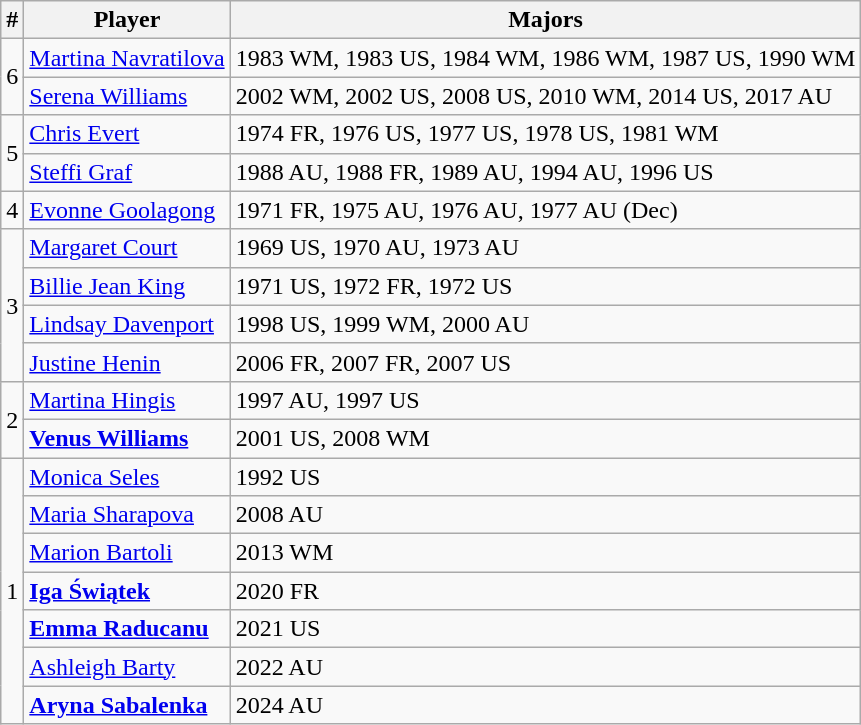<table class="wikitable">
<tr>
<th>#</th>
<th>Player</th>
<th>Majors</th>
</tr>
<tr>
<td rowspan="2">6</td>
<td> <a href='#'>Martina Navratilova</a></td>
<td>1983 WM, 1983 US, 1984 WM, 1986 WM, 1987 US, 1990 WM</td>
</tr>
<tr>
<td> <a href='#'>Serena Williams</a></td>
<td>2002 WM, 2002 US, 2008 US, 2010 WM, 2014 US, 2017 AU</td>
</tr>
<tr>
<td rowspan="2">5</td>
<td> <a href='#'>Chris Evert</a></td>
<td>1974 FR, 1976 US, 1977 US, 1978 US, 1981 WM</td>
</tr>
<tr>
<td> <a href='#'>Steffi Graf</a></td>
<td>1988 AU, 1988 FR, 1989 AU, 1994 AU, 1996 US</td>
</tr>
<tr>
<td>4</td>
<td> <a href='#'>Evonne Goolagong</a></td>
<td>1971 FR, 1975 AU, 1976 AU, 1977 AU (Dec)</td>
</tr>
<tr>
<td rowspan="4">3</td>
<td> <a href='#'>Margaret Court</a></td>
<td>1969 US, 1970 AU, 1973 AU</td>
</tr>
<tr>
<td> <a href='#'>Billie Jean King</a></td>
<td>1971 US, 1972 FR, 1972 US</td>
</tr>
<tr>
<td> <a href='#'>Lindsay Davenport</a></td>
<td>1998 US, 1999 WM, 2000 AU</td>
</tr>
<tr>
<td> <a href='#'>Justine Henin</a></td>
<td>2006 FR, 2007 FR, 2007 US</td>
</tr>
<tr>
<td rowspan="2">2</td>
<td> <a href='#'>Martina Hingis</a></td>
<td>1997 AU, 1997 US</td>
</tr>
<tr>
<td> <strong><a href='#'>Venus Williams</a></strong></td>
<td>2001 US, 2008 WM</td>
</tr>
<tr>
<td rowspan="7">1</td>
<td> <a href='#'>Monica Seles</a></td>
<td>1992 US</td>
</tr>
<tr>
<td> <a href='#'>Maria Sharapova</a></td>
<td>2008 AU</td>
</tr>
<tr>
<td> <a href='#'>Marion Bartoli</a></td>
<td>2013 WM</td>
</tr>
<tr>
<td> <strong><a href='#'>Iga Świątek</a></strong></td>
<td>2020 FR</td>
</tr>
<tr>
<td> <strong><a href='#'>Emma Raducanu</a></strong></td>
<td>2021 US</td>
</tr>
<tr>
<td> <a href='#'>Ashleigh Barty</a></td>
<td>2022 AU</td>
</tr>
<tr>
<td> <strong><a href='#'>Aryna Sabalenka</a></strong></td>
<td>2024 AU</td>
</tr>
</table>
